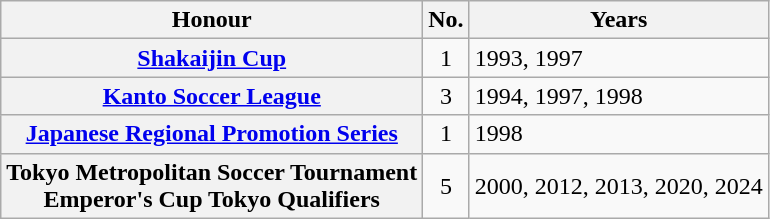<table class="wikitable plainrowheaders">
<tr>
<th scope=col>Honour</th>
<th scope=col>No.</th>
<th scope=col>Years</th>
</tr>
<tr>
<th scope=row><a href='#'>Shakaijin Cup</a></th>
<td align="center">1</td>
<td>1993, 1997</td>
</tr>
<tr>
<th scope=row><a href='#'>Kanto Soccer League</a></th>
<td align="center">3</td>
<td>1994, 1997, 1998</td>
</tr>
<tr>
<th scope=row><a href='#'>Japanese Regional Promotion Series</a></th>
<td align="center">1</td>
<td>1998</td>
</tr>
<tr>
<th scope=row>Tokyo Metropolitan Soccer Tournament <br>Emperor's Cup Tokyo Qualifiers</th>
<td align="center">5</td>
<td>2000, 2012, 2013, 2020, 2024</td>
</tr>
</table>
